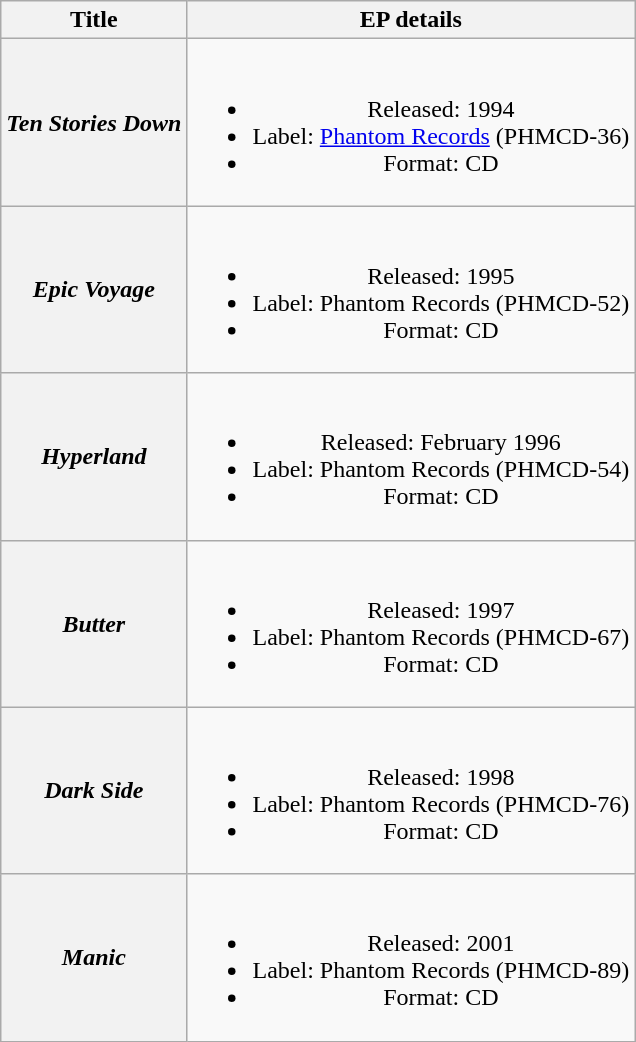<table class="wikitable plainrowheaders" style="text-align:center;">
<tr>
<th>Title</th>
<th>EP details</th>
</tr>
<tr>
<th scope="row"><em>Ten Stories Down</em></th>
<td><br><ul><li>Released: 1994</li><li>Label: <a href='#'>Phantom Records</a> (PHMCD-36)</li><li>Format: CD</li></ul></td>
</tr>
<tr>
<th scope="row"><em>Epic Voyage</em></th>
<td><br><ul><li>Released: 1995</li><li>Label: Phantom Records (PHMCD-52)</li><li>Format: CD</li></ul></td>
</tr>
<tr>
<th scope="row"><em>Hyperland</em></th>
<td><br><ul><li>Released: February 1996</li><li>Label: Phantom Records (PHMCD-54)</li><li>Format: CD</li></ul></td>
</tr>
<tr>
<th scope="row"><em>Butter</em></th>
<td><br><ul><li>Released: 1997</li><li>Label: Phantom Records (PHMCD-67)</li><li>Format: CD</li></ul></td>
</tr>
<tr>
<th scope="row"><em>Dark Side</em></th>
<td><br><ul><li>Released: 1998</li><li>Label: Phantom Records (PHMCD-76)</li><li>Format: CD</li></ul></td>
</tr>
<tr>
<th scope="row"><em>Manic</em></th>
<td><br><ul><li>Released: 2001</li><li>Label: Phantom Records (PHMCD-89)</li><li>Format: CD</li></ul></td>
</tr>
</table>
